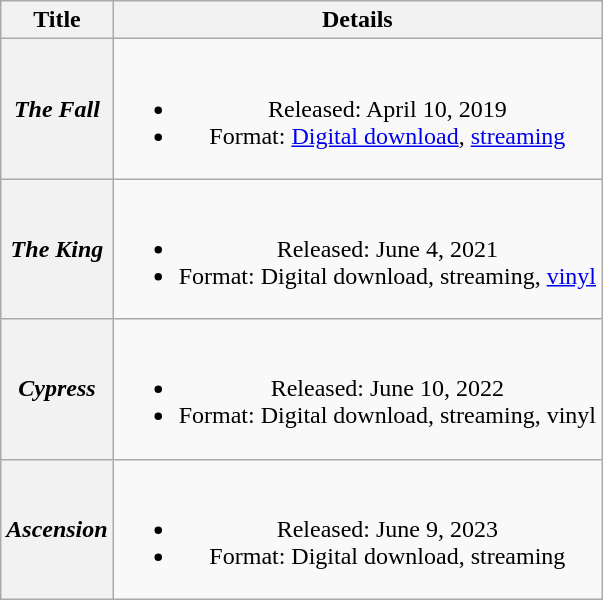<table class="wikitable plainrowheaders" style="text-align:center">
<tr>
<th>Title</th>
<th>Details</th>
</tr>
<tr>
<th scope="row"><em>The Fall</em></th>
<td><br><ul><li>Released: April 10, 2019</li><li>Format: <a href='#'>Digital download</a>, <a href='#'>streaming</a></li></ul></td>
</tr>
<tr>
<th scope="row"><em>The King</em></th>
<td><br><ul><li>Released: June 4, 2021</li><li>Format: Digital download, streaming, <a href='#'>vinyl</a></li></ul></td>
</tr>
<tr>
<th scope="row"><em>Cypress</em></th>
<td><br><ul><li>Released: June 10, 2022</li><li>Format: Digital download, streaming, vinyl</li></ul></td>
</tr>
<tr>
<th scope="row"><em>Ascension</em></th>
<td><br><ul><li>Released: June 9, 2023</li><li>Format: Digital download, streaming</li></ul></td>
</tr>
</table>
